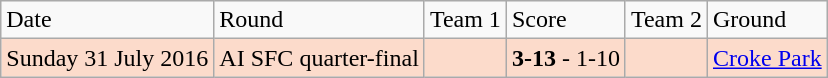<table class="wikitable">
<tr>
<td>Date</td>
<td>Round</td>
<td>Team 1</td>
<td>Score</td>
<td>Team 2</td>
<td>Ground</td>
</tr>
<tr style="background:#fcdbcb;">
<td>Sunday 31 July 2016</td>
<td>AI SFC quarter-final</td>
<td> </td>
<td><strong>3-13</strong> - 1-10</td>
<td> </td>
<td><a href='#'>Croke Park</a></td>
</tr>
</table>
